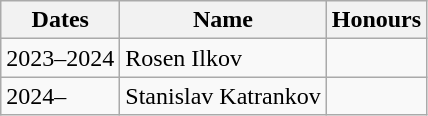<table class="wikitable">
<tr>
<th>Dates</th>
<th>Name</th>
<th>Honours</th>
</tr>
<tr>
<td>2023–2024</td>
<td> Rosen Ilkov</td>
<td></td>
</tr>
<tr>
<td>2024–</td>
<td> Stanislav Katrankov</td>
<td></td>
</tr>
</table>
